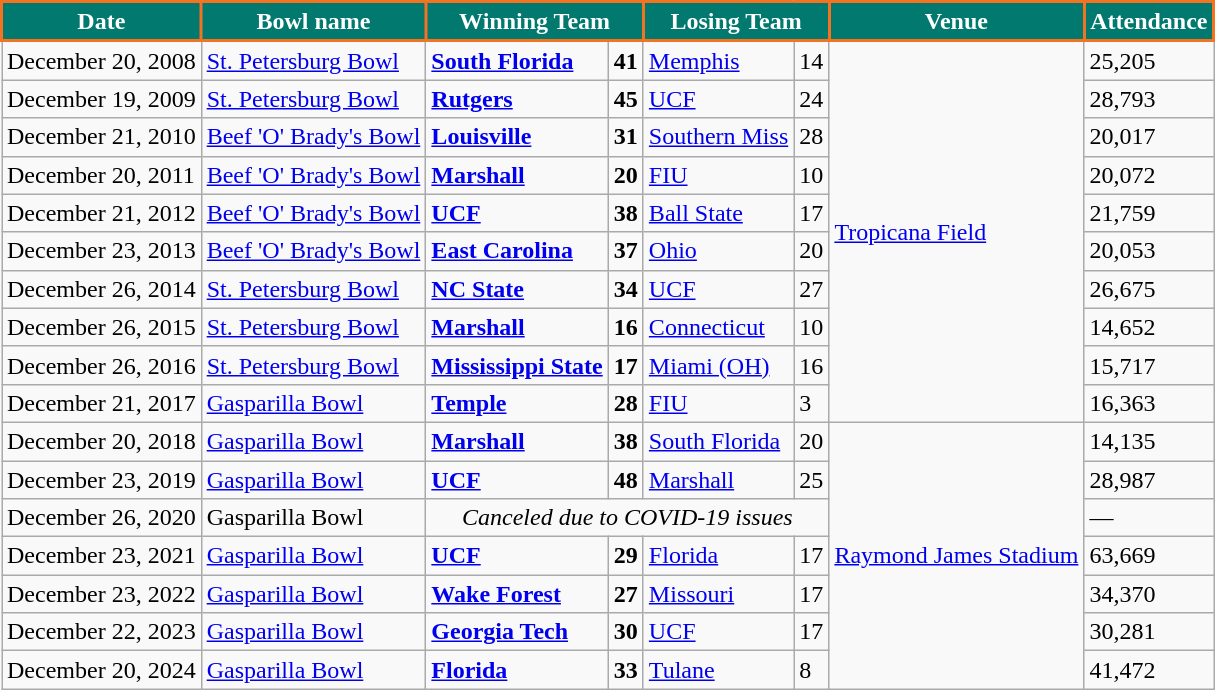<table class="wikitable">
<tr>
<th style="background:#01796F; color:#FFFFFF; border: 2px solid #F47321;">Date</th>
<th style="background:#01796F; color:#FFFFFF; border: 2px solid #F47321;">Bowl name</th>
<th style="background:#01796F; color:#FFFFFF; border: 2px solid #F47321;" colspan="2">Winning Team</th>
<th style="background:#01796F; color:#FFFFFF; border: 2px solid #F47321;" colspan="2">Losing Team</th>
<th style="background:#01796F; color:#FFFFFF; border: 2px solid #F47321;">Venue</th>
<th style="background:#01796F; color:#FFFFFF; border: 2px solid #F47321;">Attendance</th>
</tr>
<tr>
<td>December 20, 2008</td>
<td><a href='#'>St. Petersburg Bowl</a></td>
<td><strong><a href='#'>South Florida</a></strong></td>
<td><strong>41</strong></td>
<td><a href='#'>Memphis</a></td>
<td>14</td>
<td rowspan=10><a href='#'>Tropicana Field</a></td>
<td>25,205</td>
</tr>
<tr>
<td>December 19, 2009</td>
<td><a href='#'>St. Petersburg Bowl</a></td>
<td><strong><a href='#'>Rutgers</a></strong></td>
<td><strong>45</strong></td>
<td><a href='#'>UCF</a></td>
<td>24</td>
<td>28,793</td>
</tr>
<tr>
<td>December 21, 2010</td>
<td><a href='#'>Beef 'O' Brady's Bowl</a></td>
<td><strong><a href='#'>Louisville</a></strong></td>
<td><strong>31</strong></td>
<td><a href='#'>Southern Miss</a></td>
<td>28</td>
<td>20,017</td>
</tr>
<tr>
<td>December 20, 2011</td>
<td><a href='#'>Beef 'O' Brady's Bowl</a></td>
<td><strong><a href='#'>Marshall</a></strong></td>
<td><strong>20</strong></td>
<td><a href='#'>FIU</a></td>
<td>10</td>
<td>20,072</td>
</tr>
<tr>
<td>December 21, 2012</td>
<td><a href='#'>Beef 'O' Brady's Bowl</a></td>
<td><strong><a href='#'>UCF</a></strong></td>
<td><strong>38</strong></td>
<td><a href='#'>Ball State</a></td>
<td>17</td>
<td>21,759</td>
</tr>
<tr>
<td>December 23, 2013</td>
<td><a href='#'>Beef 'O' Brady's Bowl</a></td>
<td><strong><a href='#'>East Carolina</a></strong></td>
<td><strong>37</strong></td>
<td><a href='#'>Ohio</a></td>
<td>20</td>
<td>20,053</td>
</tr>
<tr>
<td>December 26, 2014</td>
<td><a href='#'>St. Petersburg Bowl</a></td>
<td><strong><a href='#'>NC State</a></strong></td>
<td><strong>34</strong></td>
<td><a href='#'>UCF</a></td>
<td>27</td>
<td>26,675</td>
</tr>
<tr>
<td>December 26, 2015</td>
<td><a href='#'>St. Petersburg Bowl</a></td>
<td><strong><a href='#'>Marshall</a></strong></td>
<td><strong>16</strong></td>
<td><a href='#'>Connecticut</a></td>
<td>10</td>
<td>14,652</td>
</tr>
<tr>
<td>December 26, 2016</td>
<td><a href='#'>St. Petersburg Bowl</a></td>
<td><strong><a href='#'>Mississippi State</a></strong></td>
<td><strong>17</strong></td>
<td><a href='#'>Miami (OH)</a></td>
<td>16</td>
<td>15,717</td>
</tr>
<tr>
<td>December 21, 2017</td>
<td><a href='#'>Gasparilla Bowl</a></td>
<td><strong><a href='#'>Temple</a></strong></td>
<td><strong>28</strong></td>
<td><a href='#'>FIU</a></td>
<td>3</td>
<td>16,363</td>
</tr>
<tr>
<td>December 20, 2018</td>
<td><a href='#'>Gasparilla Bowl</a></td>
<td><strong><a href='#'>Marshall</a></strong></td>
<td><strong>38</strong></td>
<td><a href='#'>South Florida</a></td>
<td>20</td>
<td rowspan=7><a href='#'>Raymond James Stadium</a></td>
<td>14,135</td>
</tr>
<tr>
<td>December 23, 2019</td>
<td><a href='#'>Gasparilla Bowl</a></td>
<td><strong><a href='#'>UCF</a></strong></td>
<td><strong>48</strong></td>
<td><a href='#'>Marshall</a></td>
<td>25</td>
<td>28,987</td>
</tr>
<tr>
<td>December 26, 2020</td>
<td>Gasparilla Bowl</td>
<td colspan=4 align=center><em>Canceled due to COVID-19 issues</em></td>
<td>—</td>
</tr>
<tr>
<td>December 23, 2021</td>
<td><a href='#'>Gasparilla Bowl</a></td>
<td><strong><a href='#'>UCF</a></strong></td>
<td><strong>29</strong></td>
<td><a href='#'>Florida</a></td>
<td>17</td>
<td>63,669</td>
</tr>
<tr>
<td>December 23, 2022</td>
<td><a href='#'>Gasparilla Bowl</a></td>
<td><strong><a href='#'>Wake Forest</a></strong></td>
<td><strong>27</strong></td>
<td><a href='#'>Missouri</a></td>
<td>17</td>
<td>34,370</td>
</tr>
<tr>
<td>December 22, 2023</td>
<td><a href='#'>Gasparilla Bowl</a></td>
<td><strong><a href='#'>Georgia Tech</a></strong></td>
<td><strong>30</strong></td>
<td><a href='#'>UCF</a></td>
<td>17</td>
<td>30,281</td>
</tr>
<tr>
<td>December 20, 2024</td>
<td><a href='#'>Gasparilla Bowl</a></td>
<td><strong><a href='#'>Florida</a></strong></td>
<td><strong>33</strong></td>
<td><a href='#'>Tulane</a></td>
<td>8</td>
<td>41,472</td>
</tr>
</table>
